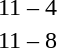<table style="text-align:center">
<tr>
<th width=200></th>
<th width=100></th>
<th width=200></th>
</tr>
<tr>
<td align=right><strong></strong></td>
<td>11 – 4</td>
<td align=left></td>
</tr>
<tr>
<td align=right><strong></strong></td>
<td>11 – 8</td>
<td align=left></td>
</tr>
</table>
